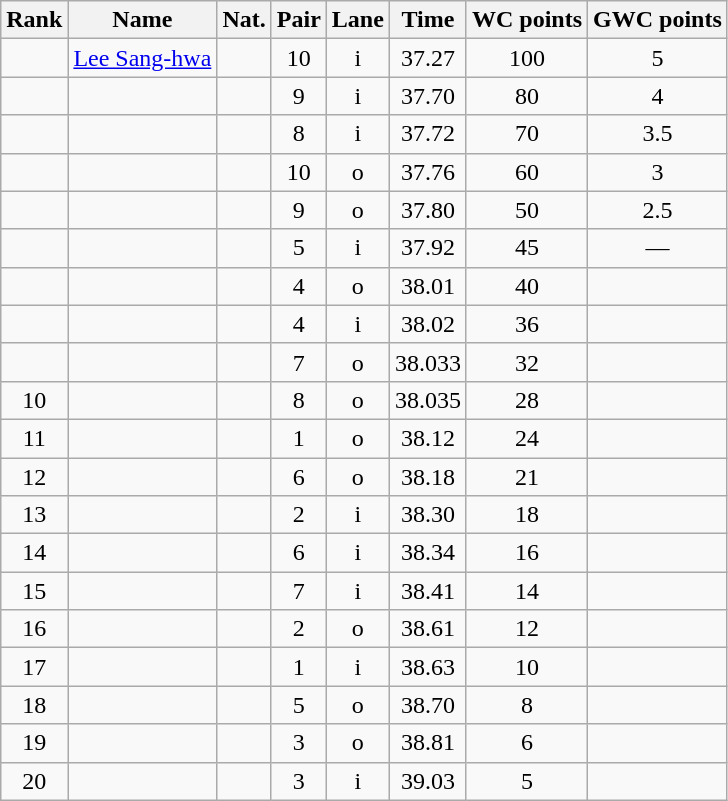<table class="wikitable sortable" style="text-align:center">
<tr>
<th>Rank</th>
<th>Name</th>
<th>Nat.</th>
<th>Pair</th>
<th>Lane</th>
<th>Time</th>
<th>WC points</th>
<th>GWC points</th>
</tr>
<tr>
<td></td>
<td align=left><a href='#'>Lee Sang-hwa</a></td>
<td></td>
<td>10</td>
<td>i</td>
<td>37.27</td>
<td>100</td>
<td>5</td>
</tr>
<tr>
<td></td>
<td align=left></td>
<td></td>
<td>9</td>
<td>i</td>
<td>37.70</td>
<td>80</td>
<td>4</td>
</tr>
<tr>
<td></td>
<td align=left></td>
<td></td>
<td>8</td>
<td>i</td>
<td>37.72</td>
<td>70</td>
<td>3.5</td>
</tr>
<tr>
<td></td>
<td align=left></td>
<td></td>
<td>10</td>
<td>o</td>
<td>37.76</td>
<td>60</td>
<td>3</td>
</tr>
<tr>
<td></td>
<td align=left></td>
<td></td>
<td>9</td>
<td>o</td>
<td>37.80</td>
<td>50</td>
<td>2.5</td>
</tr>
<tr>
<td></td>
<td align=left></td>
<td></td>
<td>5</td>
<td>i</td>
<td>37.92</td>
<td>45</td>
<td>—</td>
</tr>
<tr>
<td></td>
<td align=left></td>
<td></td>
<td>4</td>
<td>o</td>
<td>38.01</td>
<td>40</td>
<td></td>
</tr>
<tr>
<td></td>
<td align=left></td>
<td></td>
<td>4</td>
<td>i</td>
<td>38.02</td>
<td>36</td>
<td></td>
</tr>
<tr>
<td></td>
<td align=left></td>
<td></td>
<td>7</td>
<td>o</td>
<td>38.033</td>
<td>32</td>
<td></td>
</tr>
<tr>
<td>10</td>
<td align=left></td>
<td></td>
<td>8</td>
<td>o</td>
<td>38.035</td>
<td>28</td>
<td></td>
</tr>
<tr>
<td>11</td>
<td align=left></td>
<td></td>
<td>1</td>
<td>o</td>
<td>38.12</td>
<td>24</td>
<td></td>
</tr>
<tr>
<td>12</td>
<td align=left></td>
<td></td>
<td>6</td>
<td>o</td>
<td>38.18</td>
<td>21</td>
<td></td>
</tr>
<tr>
<td>13</td>
<td align=left></td>
<td></td>
<td>2</td>
<td>i</td>
<td>38.30</td>
<td>18</td>
<td></td>
</tr>
<tr>
<td>14</td>
<td align=left></td>
<td></td>
<td>6</td>
<td>i</td>
<td>38.34</td>
<td>16</td>
<td></td>
</tr>
<tr>
<td>15</td>
<td align=left></td>
<td></td>
<td>7</td>
<td>i</td>
<td>38.41</td>
<td>14</td>
<td></td>
</tr>
<tr>
<td>16</td>
<td align=left></td>
<td></td>
<td>2</td>
<td>o</td>
<td>38.61</td>
<td>12</td>
<td></td>
</tr>
<tr>
<td>17</td>
<td align=left></td>
<td></td>
<td>1</td>
<td>i</td>
<td>38.63</td>
<td>10</td>
<td></td>
</tr>
<tr>
<td>18</td>
<td align=left></td>
<td></td>
<td>5</td>
<td>o</td>
<td>38.70</td>
<td>8</td>
<td></td>
</tr>
<tr>
<td>19</td>
<td align=left></td>
<td></td>
<td>3</td>
<td>o</td>
<td>38.81</td>
<td>6</td>
<td></td>
</tr>
<tr>
<td>20</td>
<td align=left></td>
<td></td>
<td>3</td>
<td>i</td>
<td>39.03</td>
<td>5</td>
<td></td>
</tr>
</table>
